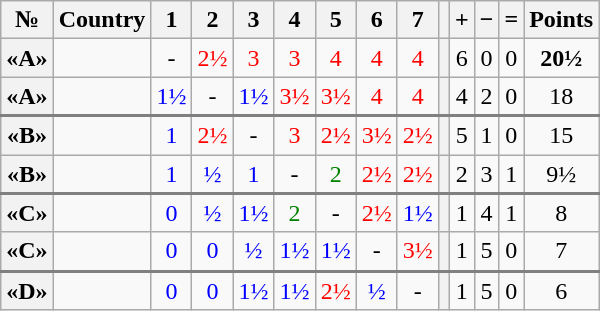<table class="wikitable" style="text-align:center">
<tr>
<th>№</th>
<th>Country</th>
<th>1</th>
<th>2</th>
<th>3</th>
<th>4</th>
<th>5</th>
<th>6</th>
<th>7</th>
<th></th>
<th>+</th>
<th>−</th>
<th>=</th>
<th>Points</th>
</tr>
<tr>
<th>«A»</th>
<td style="text-align: left"></td>
<td>-</td>
<td style="color:red;">2½</td>
<td style="color:red;">3</td>
<td style="color:red;">3</td>
<td style="color:red;">4</td>
<td style="color:red;">4</td>
<td style="color:red;">4</td>
<th></th>
<td>6</td>
<td>0</td>
<td>0</td>
<td><strong>20½ </strong></td>
</tr>
<tr>
<th>«A»</th>
<td style="text-align: left"></td>
<td style="color:blue;">1½</td>
<td>-</td>
<td style="color:blue;">1½</td>
<td style="color:red;">3½</td>
<td style="color:red;">3½</td>
<td style="color:red;">4</td>
<td style="color:red;">4</td>
<th></th>
<td>4</td>
<td>2</td>
<td>0</td>
<td>18</td>
</tr>
<tr style="border-top:2px solid grey;">
<th>«B»</th>
<td style="text-align: left"></td>
<td style="color:blue;">1</td>
<td style="color:red;">2½</td>
<td>-</td>
<td style="color:red;">3</td>
<td style="color:red;">2½</td>
<td style="color:red;">3½</td>
<td style="color:red;">2½</td>
<th></th>
<td>5</td>
<td>1</td>
<td>0</td>
<td>15</td>
</tr>
<tr>
<th>«B»</th>
<td style="text-align: left"></td>
<td style="color:blue;">1</td>
<td style="color:blue;">½</td>
<td style="color:blue;">1</td>
<td>-</td>
<td style="color:green;">2</td>
<td style="color:red;">2½</td>
<td style="color:red;">2½</td>
<th></th>
<td>2</td>
<td>3</td>
<td>1</td>
<td>9½</td>
</tr>
<tr style="border-top:2px solid grey;">
<th>«C»</th>
<td style="text-align: left"></td>
<td style="color:blue;">0</td>
<td style="color:blue;">½</td>
<td style="color:blue;">1½</td>
<td style="color:green;">2</td>
<td>-</td>
<td style="color:red;">2½</td>
<td style="color:blue;">1½</td>
<th></th>
<td>1</td>
<td>4</td>
<td>1</td>
<td>8</td>
</tr>
<tr>
<th>«C»</th>
<td style="text-align: left"></td>
<td style="color:blue;">0</td>
<td style="color:blue;">0</td>
<td style="color:blue;">½</td>
<td style="color:blue;">1½</td>
<td style="color:blue;">1½</td>
<td>-</td>
<td style="color:red;">3½</td>
<th></th>
<td>1</td>
<td>5</td>
<td>0</td>
<td>7</td>
</tr>
<tr style="border-top:2px solid grey;">
<th>«D»</th>
<td style="text-align: left"></td>
<td style="color:blue;">0</td>
<td style="color:blue;">0</td>
<td style="color:blue;">1½</td>
<td style="color:blue;">1½</td>
<td style="color:red;">2½</td>
<td style="color:blue;">½</td>
<td>-</td>
<th></th>
<td>1</td>
<td>5</td>
<td>0</td>
<td>6</td>
</tr>
</table>
